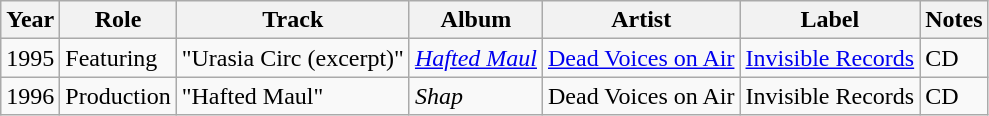<table class="wikitable">
<tr>
<th>Year</th>
<th>Role</th>
<th>Track</th>
<th>Album</th>
<th>Artist</th>
<th>Label</th>
<th>Notes</th>
</tr>
<tr>
<td>1995</td>
<td>Featuring</td>
<td>"Urasia Circ (excerpt)"</td>
<td><em><a href='#'>Hafted Maul</a></em></td>
<td><a href='#'>Dead Voices on Air</a></td>
<td><a href='#'>Invisible Records</a></td>
<td>CD</td>
</tr>
<tr>
<td>1996</td>
<td>Production</td>
<td>"Hafted Maul"</td>
<td><em>Shap</em></td>
<td>Dead Voices on Air</td>
<td>Invisible Records</td>
<td>CD</td>
</tr>
</table>
